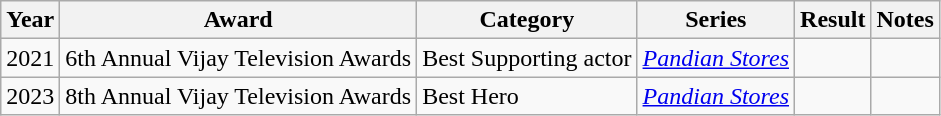<table class="wikitable">
<tr>
<th>Year</th>
<th>Award</th>
<th>Category</th>
<th>Series</th>
<th>Result</th>
<th>Notes</th>
</tr>
<tr>
<td>2021</td>
<td>6th Annual Vijay Television Awards</td>
<td>Best Supporting actor</td>
<td><em><a href='#'>Pandian Stores</a></em></td>
<td></td>
<td></td>
</tr>
<tr>
<td>2023</td>
<td>8th Annual Vijay Television Awards</td>
<td>Best Hero</td>
<td><em><a href='#'>Pandian Stores</a></em></td>
<td></td>
</tr>
</table>
